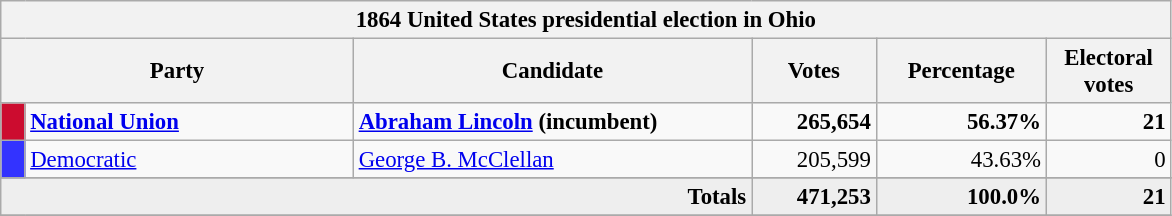<table class="wikitable" style="font-size: 95%;">
<tr>
<th colspan="6">1864 United States presidential election in Ohio</th>
</tr>
<tr>
<th colspan="2" style="width: 15em">Party</th>
<th style="width: 17em">Candidate</th>
<th style="width: 5em">Votes</th>
<th style="width: 7em">Percentage</th>
<th style="width: 5em">Electoral votes</th>
</tr>
<tr>
<th style="background-color:#CC0C2F; width: 3px"></th>
<td style="width: 130px"><strong><a href='#'>National Union</a></strong></td>
<td><strong><a href='#'>Abraham Lincoln</a> (incumbent)</strong></td>
<td align="right"><strong>265,654</strong></td>
<td align="right"><strong>56.37%</strong></td>
<td align="right"><strong>21</strong></td>
</tr>
<tr>
<th style="background-color:#3333FF; width: 3px"></th>
<td style="width: 130px"><a href='#'>Democratic</a></td>
<td><a href='#'>George B. McClellan</a></td>
<td align="right">205,599</td>
<td align="right">43.63%</td>
<td align="right">0</td>
</tr>
<tr>
</tr>
<tr bgcolor="#EEEEEE">
<td colspan="3" align="right"><strong>Totals</strong></td>
<td align="right"><strong>471,253</strong></td>
<td align="right"><strong>100.0%</strong></td>
<td align="right"><strong>21</strong></td>
</tr>
<tr>
</tr>
</table>
